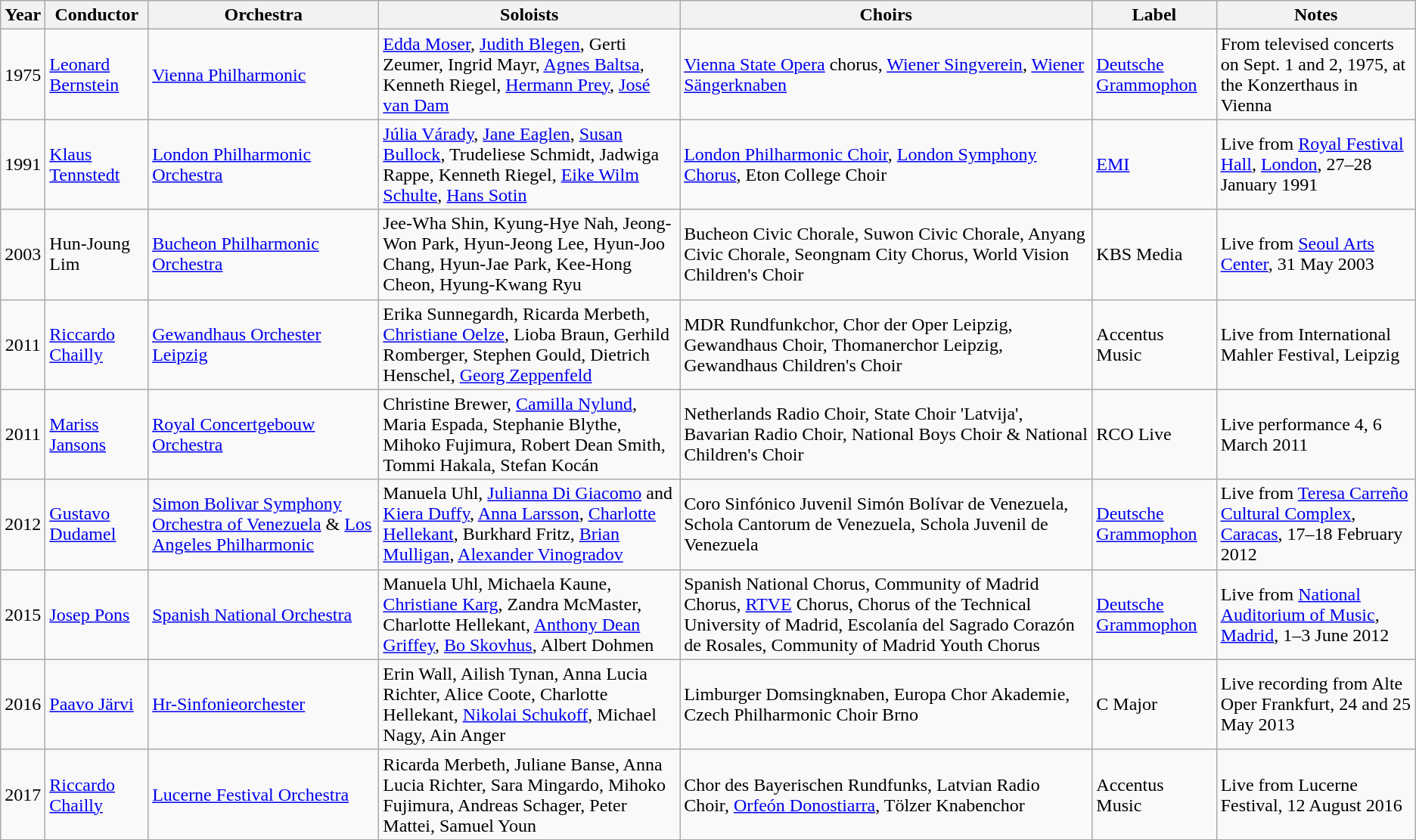<table class= "wikitable">
<tr>
<th>Year</th>
<th>Conductor</th>
<th>Orchestra</th>
<th>Soloists</th>
<th>Choirs</th>
<th>Label</th>
<th>Notes</th>
</tr>
<tr>
<td align= "center">1975</td>
<td><a href='#'>Leonard Bernstein</a></td>
<td><a href='#'>Vienna Philharmonic</a></td>
<td><a href='#'>Edda Moser</a>, <a href='#'>Judith Blegen</a>, Gerti Zeumer, Ingrid Mayr, <a href='#'>Agnes Baltsa</a>, Kenneth Riegel, <a href='#'>Hermann Prey</a>, <a href='#'>José van Dam</a></td>
<td><a href='#'>Vienna State Opera</a> chorus, <a href='#'>Wiener Singverein</a>, <a href='#'>Wiener Sängerknaben</a></td>
<td><a href='#'>Deutsche Grammophon</a></td>
<td>From televised concerts on Sept. 1 and 2, 1975, at the Konzerthaus in Vienna</td>
</tr>
<tr>
<td align= "center">1991</td>
<td><a href='#'>Klaus Tennstedt</a></td>
<td><a href='#'>London Philharmonic Orchestra</a></td>
<td><a href='#'>Júlia Várady</a>, <a href='#'>Jane Eaglen</a>, <a href='#'>Susan Bullock</a>, Trudeliese Schmidt, Jadwiga Rappe, Kenneth Riegel, <a href='#'>Eike Wilm Schulte</a>, <a href='#'>Hans Sotin</a></td>
<td><a href='#'>London Philharmonic Choir</a>, <a href='#'>London Symphony Chorus</a>, Eton College Choir</td>
<td><a href='#'>EMI</a></td>
<td>Live from <a href='#'>Royal Festival Hall</a>, <a href='#'>London</a>, 27–28 January 1991</td>
</tr>
<tr>
<td align= "center">2003</td>
<td>Hun-Joung Lim</td>
<td><a href='#'>Bucheon Philharmonic Orchestra</a></td>
<td>Jee-Wha Shin, Kyung-Hye Nah, Jeong-Won Park, Hyun-Jeong Lee, Hyun-Joo Chang, Hyun-Jae Park, Kee-Hong Cheon, Hyung-Kwang Ryu</td>
<td>Bucheon Civic Chorale, Suwon Civic Chorale, Anyang Civic Chorale, Seongnam City Chorus, World Vision Children's Choir</td>
<td>KBS Media</td>
<td>Live from <a href='#'>Seoul Arts Center</a>, 31 May 2003</td>
</tr>
<tr>
<td align= "center">2011</td>
<td><a href='#'>Riccardo Chailly</a></td>
<td><a href='#'>Gewandhaus Orchester Leipzig</a></td>
<td>Erika Sunnegardh, Ricarda Merbeth, <a href='#'>Christiane Oelze</a>, Lioba Braun, Gerhild Romberger, Stephen Gould, Dietrich Henschel, <a href='#'>Georg Zeppenfeld</a></td>
<td>MDR Rundfunkchor, Chor der Oper Leipzig, Gewandhaus Choir, Thomanerchor Leipzig, Gewandhaus Children's Choir</td>
<td>Accentus Music</td>
<td>Live from International Mahler Festival, Leipzig</td>
</tr>
<tr>
<td align= "center">2011</td>
<td><a href='#'>Mariss Jansons</a></td>
<td><a href='#'>Royal Concertgebouw Orchestra</a></td>
<td>Christine Brewer, <a href='#'>Camilla Nylund</a>, Maria Espada, Stephanie Blythe, Mihoko Fujimura, Robert Dean Smith, Tommi Hakala, Stefan Kocán</td>
<td>Netherlands Radio Choir, State Choir 'Latvija', Bavarian Radio Choir, National Boys Choir & National Children's Choir</td>
<td>RCO Live</td>
<td>Live performance 4, 6 March 2011</td>
</tr>
<tr>
<td align= "center">2012</td>
<td><a href='#'>Gustavo Dudamel</a></td>
<td><a href='#'>Simon Bolivar Symphony Orchestra of Venezuela</a> & <a href='#'>Los Angeles Philharmonic</a></td>
<td>Manuela Uhl, <a href='#'>Julianna Di Giacomo</a> and <a href='#'>Kiera Duffy</a>, <a href='#'>Anna Larsson</a>, <a href='#'>Charlotte Hellekant</a>, Burkhard Fritz, <a href='#'>Brian Mulligan</a>, <a href='#'>Alexander Vinogradov</a></td>
<td>Coro Sinfónico Juvenil Simón Bolívar de Venezuela, Schola Cantorum de Venezuela, Schola Juvenil de Venezuela</td>
<td><a href='#'>Deutsche Grammophon</a></td>
<td>Live from <a href='#'>Teresa Carreño Cultural Complex</a>, <a href='#'>Caracas</a>, 17–18 February 2012</td>
</tr>
<tr>
<td align= "center">2015</td>
<td><a href='#'>Josep Pons</a></td>
<td><a href='#'>Spanish National Orchestra</a></td>
<td>Manuela Uhl, Michaela Kaune, <a href='#'>Christiane Karg</a>, Zandra McMaster, Charlotte Hellekant, <a href='#'>Anthony Dean Griffey</a>, <a href='#'>Bo Skovhus</a>, Albert Dohmen</td>
<td>Spanish National Chorus, Community of Madrid Chorus, <a href='#'>RTVE</a> Chorus, Chorus of the Technical University of Madrid, Escolanía del Sagrado Corazón de Rosales, Community of Madrid Youth Chorus</td>
<td><a href='#'>Deutsche Grammophon</a></td>
<td>Live from <a href='#'>National Auditorium of Music</a>, <a href='#'>Madrid</a>, 1–3 June 2012</td>
</tr>
<tr>
<td align= "center">2016</td>
<td><a href='#'>Paavo Järvi</a></td>
<td><a href='#'>Hr-Sinfonieorchester</a></td>
<td>Erin Wall, Ailish Tynan, Anna Lucia Richter, Alice Coote, Charlotte Hellekant, <a href='#'>Nikolai Schukoff</a>, Michael Nagy, Ain Anger</td>
<td>Limburger Domsingknaben, Europa Chor Akademie, Czech Philharmonic Choir Brno</td>
<td>C Major</td>
<td>Live recording from Alte Oper Frankfurt, 24 and 25 May 2013</td>
</tr>
<tr>
<td align= "center">2017</td>
<td><a href='#'>Riccardo Chailly</a></td>
<td><a href='#'>Lucerne Festival Orchestra</a></td>
<td>Ricarda Merbeth, Juliane Banse, Anna Lucia Richter, Sara Mingardo, Mihoko Fujimura, Andreas Schager, Peter Mattei, Samuel Youn</td>
<td>Chor des Bayerischen Rundfunks, Latvian Radio Choir, <a href='#'>Orfeón Donostiarra</a>, Tölzer Knabenchor</td>
<td>Accentus Music</td>
<td>Live from Lucerne Festival, 12 August 2016</td>
</tr>
</table>
